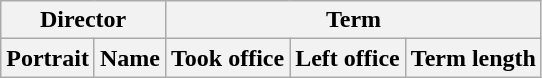<table class="wikitable sortable" style="text-align:center;">
<tr>
<th colspan="2">Director</th>
<th colspan="3">Term</th>
</tr>
<tr>
<th>Portrait</th>
<th>Name</th>
<th>Took office</th>
<th>Left office</th>
<th>Term length<br>






</th>
</tr>
</table>
